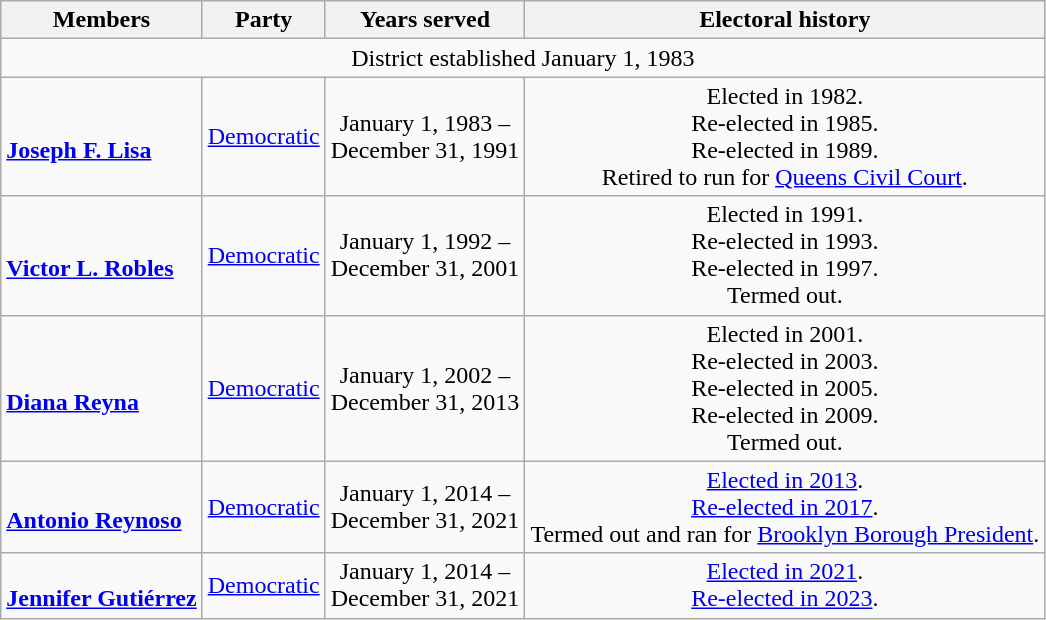<table class=wikitable style="text-align:center">
<tr>
<th>Members</th>
<th>Party</th>
<th>Years served</th>
<th>Electoral history</th>
</tr>
<tr>
<td colspan=5>District established January 1, 1983</td>
</tr>
<tr>
<td align=left><br><strong><a href='#'>Joseph F. Lisa</a></strong><br></td>
<td><a href='#'>Democratic</a></td>
<td>January 1, 1983 – <br> December 31, 1991</td>
<td>Elected in 1982. <br> Re-elected in 1985. <br> Re-elected in 1989. <br> Retired to run for <a href='#'>Queens Civil Court</a>.</td>
</tr>
<tr>
<td align=left><br><strong><a href='#'>Victor L. Robles</a></strong><br></td>
<td><a href='#'>Democratic</a></td>
<td>January 1, 1992 – <br> December 31, 2001</td>
<td>Elected in 1991. <br> Re-elected in 1993. <br> Re-elected in 1997. <br> Termed out.</td>
</tr>
<tr>
<td align=left><br><strong><a href='#'>Diana Reyna</a></strong><br></td>
<td><a href='#'>Democratic</a></td>
<td>January 1, 2002 – <br> December 31, 2013</td>
<td>Elected in 2001. <br> Re-elected in 2003. <br> Re-elected in 2005. <br> Re-elected in 2009. <br> Termed out.</td>
</tr>
<tr>
<td align=left><br><strong><a href='#'>Antonio Reynoso</a></strong><br></td>
<td><a href='#'>Democratic</a></td>
<td>January 1, 2014 – <br> December 31, 2021</td>
<td><a href='#'>Elected in 2013</a>. <br> <a href='#'>Re-elected in 2017</a>. <br> Termed out and ran for <a href='#'>Brooklyn Borough President</a>.</td>
</tr>
<tr>
<td align=left><br><strong><a href='#'>Jennifer Gutiérrez</a></strong><br></td>
<td><a href='#'>Democratic</a></td>
<td>January 1, 2014 – <br> December 31, 2021</td>
<td><a href='#'>Elected in 2021</a>. <br> <a href='#'>Re-elected in 2023</a>.</td>
</tr>
</table>
